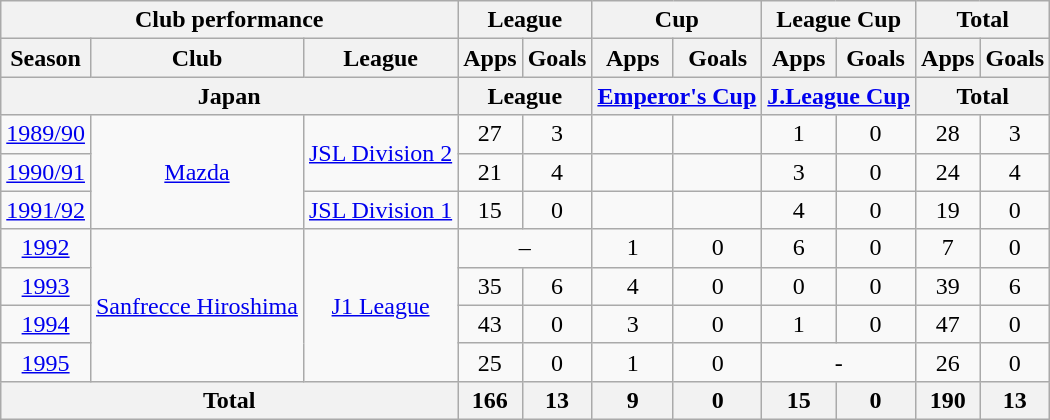<table class="wikitable" style="text-align:center;">
<tr>
<th colspan=3>Club performance</th>
<th colspan=2>League</th>
<th colspan=2>Cup</th>
<th colspan=2>League Cup</th>
<th colspan=2>Total</th>
</tr>
<tr>
<th>Season</th>
<th>Club</th>
<th>League</th>
<th>Apps</th>
<th>Goals</th>
<th>Apps</th>
<th>Goals</th>
<th>Apps</th>
<th>Goals</th>
<th>Apps</th>
<th>Goals</th>
</tr>
<tr>
<th colspan=3>Japan</th>
<th colspan=2>League</th>
<th colspan=2><a href='#'>Emperor's Cup</a></th>
<th colspan=2><a href='#'>J.League Cup</a></th>
<th colspan=2>Total</th>
</tr>
<tr>
<td><a href='#'>1989/90</a></td>
<td rowspan="3"><a href='#'>Mazda</a></td>
<td rowspan="2"><a href='#'>JSL Division 2</a></td>
<td>27</td>
<td>3</td>
<td></td>
<td></td>
<td>1</td>
<td>0</td>
<td>28</td>
<td>3</td>
</tr>
<tr>
<td><a href='#'>1990/91</a></td>
<td>21</td>
<td>4</td>
<td></td>
<td></td>
<td>3</td>
<td>0</td>
<td>24</td>
<td>4</td>
</tr>
<tr>
<td><a href='#'>1991/92</a></td>
<td><a href='#'>JSL Division 1</a></td>
<td>15</td>
<td>0</td>
<td></td>
<td></td>
<td>4</td>
<td>0</td>
<td>19</td>
<td>0</td>
</tr>
<tr>
<td><a href='#'>1992</a></td>
<td rowspan="4"><a href='#'>Sanfrecce Hiroshima</a></td>
<td rowspan="4"><a href='#'>J1 League</a></td>
<td colspan="2">–</td>
<td>1</td>
<td>0</td>
<td>6</td>
<td>0</td>
<td>7</td>
<td>0</td>
</tr>
<tr>
<td><a href='#'>1993</a></td>
<td>35</td>
<td>6</td>
<td>4</td>
<td>0</td>
<td>0</td>
<td>0</td>
<td>39</td>
<td>6</td>
</tr>
<tr>
<td><a href='#'>1994</a></td>
<td>43</td>
<td>0</td>
<td>3</td>
<td>0</td>
<td>1</td>
<td>0</td>
<td>47</td>
<td>0</td>
</tr>
<tr>
<td><a href='#'>1995</a></td>
<td>25</td>
<td>0</td>
<td>1</td>
<td>0</td>
<td colspan="2">-</td>
<td>26</td>
<td>0</td>
</tr>
<tr>
<th colspan=3>Total</th>
<th>166</th>
<th>13</th>
<th>9</th>
<th>0</th>
<th>15</th>
<th>0</th>
<th>190</th>
<th>13</th>
</tr>
</table>
